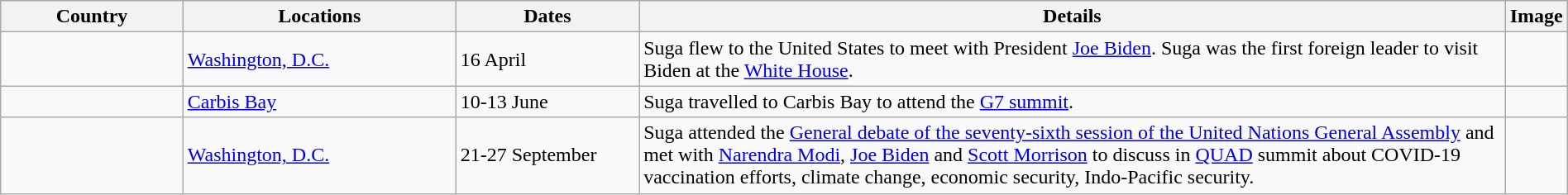<table class="wikitable sortable" border="1" style="margin: 1em auto 1em auto">
<tr>
<th scope="col" style="width: 12%;">Country</th>
<th scope="col" style="width: 18%;">Locations</th>
<th scope="col" style="width: 12%;">Dates</th>
<th class="unsortable" scope="col" style="width: 58%;">Details</th>
<th>Image</th>
</tr>
<tr>
<td></td>
<td><a href='#'>Washington, D.C.</a></td>
<td>16 April</td>
<td>Suga flew to the United States to meet with President <a href='#'>Joe Biden</a>. Suga was the first foreign leader to visit Biden at the <a href='#'>White House</a>.</td>
<td></td>
</tr>
<tr>
<td></td>
<td><a href='#'>Carbis Bay</a></td>
<td>10-13 June</td>
<td>Suga travelled to Carbis Bay to attend the <a href='#'>G7 summit</a>.</td>
<td></td>
</tr>
<tr>
<td></td>
<td><a href='#'>Washington, D.C.</a></td>
<td>21-27 September</td>
<td>Suga attended the <a href='#'>General debate of the seventy-sixth session of the United Nations General Assembly</a> and met with <a href='#'>Narendra Modi</a>, <a href='#'>Joe Biden</a> and <a href='#'>Scott Morrison</a> to discuss in <a href='#'>QUAD</a> summit about COVID-19 vaccination efforts, climate change, economic security, Indo-Pacific security.</td>
<td></td>
</tr>
</table>
